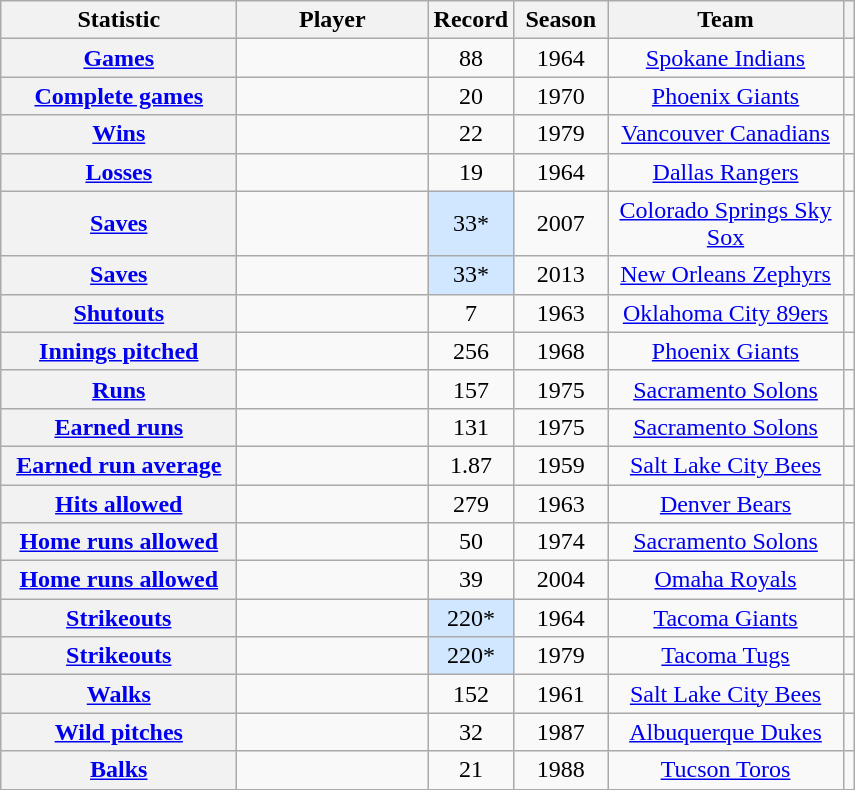<table class="wikitable sortable plainrowheaders" style="text-align:center">
<tr>
<th scope="col" width="150px">Statistic</th>
<th scope="col" width="120px">Player</th>
<th scope="col" width="50px" class="unsortable">Record</th>
<th scope="col" width="55px">Season</th>
<th scope="col" width="150px">Team</th>
<th scope="col" class="unsortable"></th>
</tr>
<tr>
<th scope="row" style="text-align:center"><a href='#'>Games</a></th>
<td></td>
<td>88</td>
<td>1964</td>
<td><a href='#'>Spokane Indians</a></td>
<td></td>
</tr>
<tr>
<th scope="row" style="text-align:center"><a href='#'>Complete games</a></th>
<td></td>
<td>20</td>
<td>1970</td>
<td><a href='#'>Phoenix Giants</a></td>
<td></td>
</tr>
<tr>
<th scope="row" style="text-align:center"><a href='#'>Wins</a></th>
<td></td>
<td>22</td>
<td>1979</td>
<td><a href='#'>Vancouver Canadians</a></td>
<td></td>
</tr>
<tr>
<th scope="row" style="text-align:center"><a href='#'>Losses</a></th>
<td></td>
<td>19</td>
<td>1964</td>
<td><a href='#'>Dallas Rangers</a></td>
<td></td>
</tr>
<tr>
<th scope="row" style="text-align:center"><a href='#'>Saves</a></th>
<td></td>
<td bgcolor="#D0E7FF">33*</td>
<td>2007</td>
<td><a href='#'>Colorado Springs Sky Sox</a></td>
<td></td>
</tr>
<tr>
<th scope="row" style="text-align:center"><a href='#'>Saves</a></th>
<td></td>
<td bgcolor="#D0E7FF">33*</td>
<td>2013</td>
<td><a href='#'>New Orleans Zephyrs</a></td>
<td></td>
</tr>
<tr>
<th scope="row" style="text-align:center"><a href='#'>Shutouts</a></th>
<td></td>
<td>7</td>
<td>1963</td>
<td><a href='#'>Oklahoma City 89ers</a></td>
<td></td>
</tr>
<tr>
<th scope="row" style="text-align:center"><a href='#'>Innings pitched</a></th>
<td></td>
<td>256</td>
<td>1968</td>
<td><a href='#'>Phoenix Giants</a></td>
<td></td>
</tr>
<tr>
<th scope="row" style="text-align:center"><a href='#'>Runs</a></th>
<td></td>
<td>157</td>
<td>1975</td>
<td><a href='#'>Sacramento Solons</a></td>
<td></td>
</tr>
<tr>
<th scope="row" style="text-align:center"><a href='#'>Earned runs</a></th>
<td></td>
<td>131</td>
<td>1975</td>
<td><a href='#'>Sacramento Solons</a></td>
<td></td>
</tr>
<tr>
<th scope="row" style="text-align:center"><a href='#'>Earned run average</a></th>
<td></td>
<td>1.87</td>
<td>1959</td>
<td><a href='#'>Salt Lake City Bees</a></td>
<td></td>
</tr>
<tr>
<th scope="row" style="text-align:center"><a href='#'>Hits allowed</a></th>
<td></td>
<td>279</td>
<td>1963</td>
<td><a href='#'>Denver Bears</a></td>
<td></td>
</tr>
<tr>
<th scope="row" style="text-align:center"><a href='#'>Home runs allowed</a></th>
<td></td>
<td>50</td>
<td>1974</td>
<td><a href='#'>Sacramento Solons</a></td>
<td></td>
</tr>
<tr>
<th scope="row" style="text-align:center"><a href='#'>Home runs allowed</a></th>
<td></td>
<td>39</td>
<td>2004</td>
<td><a href='#'>Omaha Royals</a></td>
<td></td>
</tr>
<tr>
<th scope="row" style="text-align:center"><a href='#'>Strikeouts</a></th>
<td></td>
<td bgcolor="#D0E7FF">220*</td>
<td>1964</td>
<td><a href='#'>Tacoma Giants</a></td>
<td></td>
</tr>
<tr>
<th scope="row" style="text-align:center"><a href='#'>Strikeouts</a></th>
<td></td>
<td bgcolor="#D0E7FF">220*</td>
<td>1979</td>
<td><a href='#'>Tacoma Tugs</a></td>
<td></td>
</tr>
<tr>
<th scope="row" style="text-align:center"><a href='#'>Walks</a></th>
<td></td>
<td>152</td>
<td>1961</td>
<td><a href='#'>Salt Lake City Bees</a></td>
<td></td>
</tr>
<tr>
<th scope="row" style="text-align:center"><a href='#'>Wild pitches</a></th>
<td></td>
<td>32</td>
<td>1987</td>
<td><a href='#'>Albuquerque Dukes</a></td>
<td></td>
</tr>
<tr>
<th scope="row" style="text-align:center"><a href='#'>Balks</a></th>
<td></td>
<td>21</td>
<td>1988</td>
<td><a href='#'>Tucson Toros</a></td>
<td></td>
</tr>
</table>
